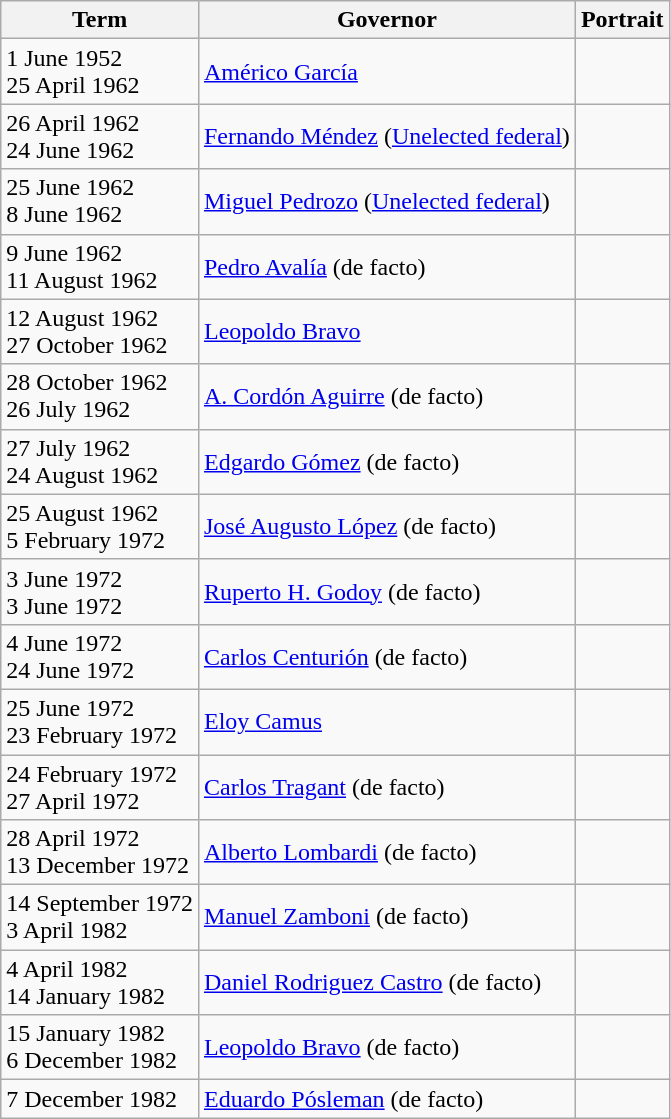<table class="wikitable sortable">
<tr>
<th>Term</th>
<th>Governor</th>
<th>Portrait</th>
</tr>
<tr>
<td>1 June 1952 <br> 25 April 1962</td>
<td><a href='#'>Américo García</a></td>
<td></td>
</tr>
<tr>
<td>26 April 1962 <br> 24 June 1962</td>
<td><a href='#'>Fernando Méndez</a> (<a href='#'>Unelected federal</a>)</td>
<td></td>
</tr>
<tr>
<td>25 June 1962 <br> 8 June 1962</td>
<td><a href='#'>Miguel Pedrozo</a> (<a href='#'>Unelected federal</a>)</td>
<td></td>
</tr>
<tr>
<td>9 June 1962 <br> 11 August 1962</td>
<td><a href='#'>Pedro Avalía</a> (de facto)</td>
<td></td>
</tr>
<tr>
<td>12 August 1962 <br> 27 October 1962</td>
<td><a href='#'>Leopoldo Bravo</a></td>
<td></td>
</tr>
<tr>
<td>28 October 1962 <br> 26 July 1962</td>
<td><a href='#'>A. Cordón Aguirre</a> (de facto)</td>
<td></td>
</tr>
<tr>
<td>27 July 1962 <br> 24 August 1962</td>
<td><a href='#'>Edgardo Gómez</a> (de facto)</td>
<td></td>
</tr>
<tr>
<td>25 August 1962 <br> 5 February 1972</td>
<td><a href='#'>José Augusto López</a> (de facto)</td>
<td></td>
</tr>
<tr>
<td>3 June 1972 <br> 3 June 1972</td>
<td><a href='#'>Ruperto H. Godoy</a> (de facto)</td>
<td></td>
</tr>
<tr>
<td>4 June 1972 <br> 24 June 1972</td>
<td><a href='#'>Carlos Centurión</a> (de facto)</td>
<td></td>
</tr>
<tr>
<td>25 June 1972 <br> 23 February 1972</td>
<td><a href='#'>Eloy Camus</a></td>
<td></td>
</tr>
<tr>
<td>24 February 1972 <br> 27 April 1972</td>
<td><a href='#'>Carlos Tragant</a> (de facto)</td>
<td></td>
</tr>
<tr>
<td>28 April 1972 <br> 13 December 1972</td>
<td><a href='#'>Alberto Lombardi</a> (de facto)</td>
<td></td>
</tr>
<tr>
<td>14 September 1972 <br> 3 April 1982</td>
<td><a href='#'>Manuel Zamboni</a> (de facto)</td>
<td></td>
</tr>
<tr>
<td>4 April 1982 <br> 14 January 1982</td>
<td><a href='#'>Daniel Rodriguez Castro</a> (de facto)</td>
<td></td>
</tr>
<tr>
<td>15 January 1982 <br> 6 December 1982</td>
<td><a href='#'>Leopoldo Bravo</a> (de facto)</td>
<td></td>
</tr>
<tr>
<td>7 December 1982 <br></td>
<td><a href='#'>Eduardo Pósleman</a> (de facto)</td>
<td></td>
</tr>
</table>
